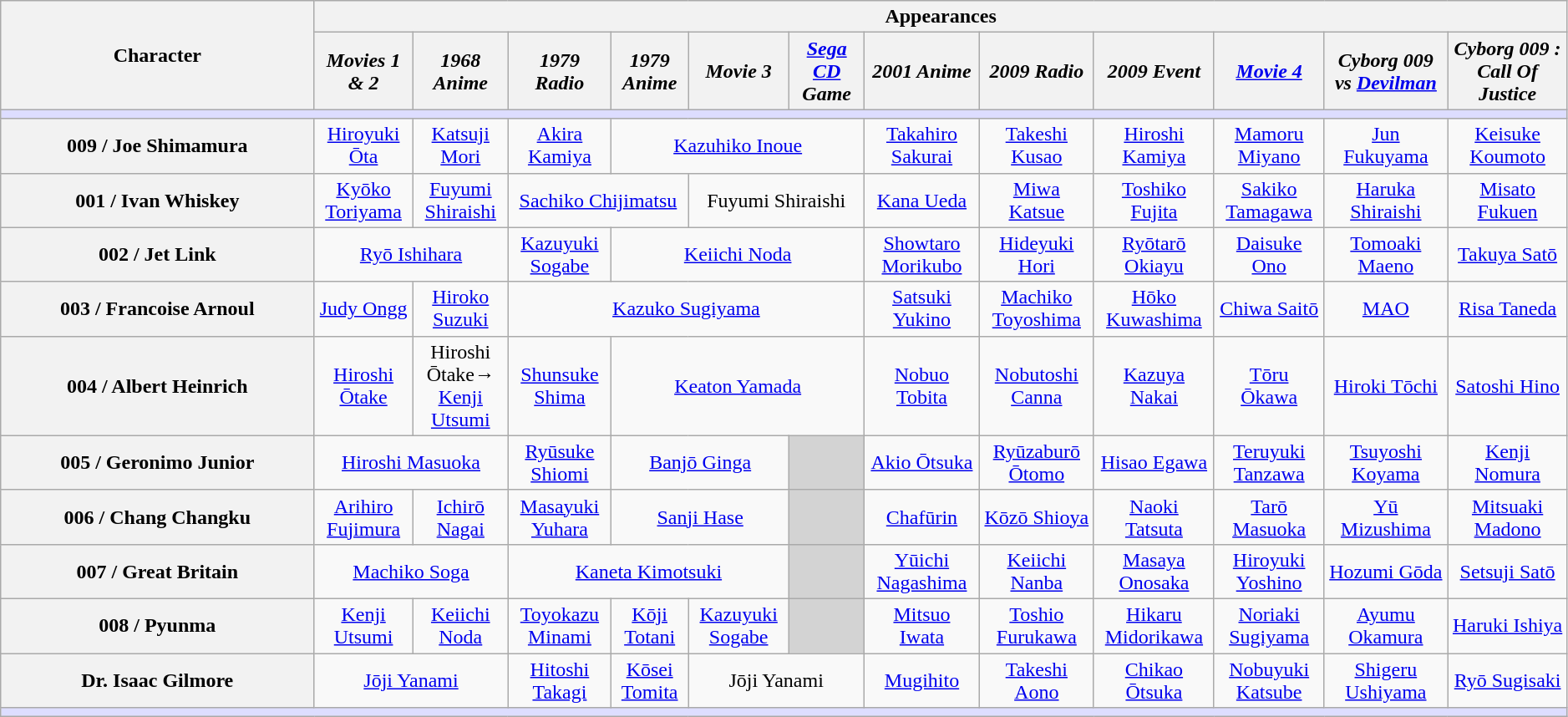<table class="wikitable"  style="text-align:center; width:99%;">
<tr>
<th rowspan="2" style="width:20%;">Character</th>
<th colspan="12" style="text-align:center;">Appearances</th>
</tr>
<tr>
<th style="text-align:center;"><em>Movies 1 & 2</em></th>
<th style="text-align:center;"><em>1968 Anime</em></th>
<th style="text-align:center;"><em>1979 Radio</em></th>
<th style="text-align:center;"><em>1979 Anime</em></th>
<th style="text-align:center;"><em>Movie 3</em></th>
<th style="text-align:center;"><em><a href='#'>Sega CD</a> Game</em></th>
<th style="text-align:center;"><em>2001 Anime</em></th>
<th style="text-align:center;"><em>2009 Radio</em></th>
<th style="text-align:center;"><em>2009 Event</em></th>
<th style="text-align:center;"><em><a href='#'>Movie 4</a></em></th>
<th style="text-align:center;"><em>Cyborg 009 vs <a href='#'>Devilman</a></em></th>
<th style="text-align:center;"><em>Cyborg 009 : Call Of Justice</em></th>
</tr>
<tr>
<th colspan="13" style="background:#ddf;"></th>
</tr>
<tr>
<th>009 / Joe Shimamura</th>
<td><a href='#'>Hiroyuki Ōta</a></td>
<td><a href='#'>Katsuji Mori</a></td>
<td><a href='#'>Akira Kamiya</a></td>
<td colspan="3"><a href='#'>Kazuhiko Inoue</a></td>
<td><a href='#'>Takahiro Sakurai</a></td>
<td><a href='#'>Takeshi Kusao</a></td>
<td><a href='#'>Hiroshi Kamiya</a></td>
<td><a href='#'>Mamoru Miyano</a></td>
<td><a href='#'>Jun Fukuyama</a></td>
<td><a href='#'>Keisuke Koumoto</a></td>
</tr>
<tr>
<th>001 / Ivan Whiskey</th>
<td><a href='#'>Kyōko Toriyama</a></td>
<td><a href='#'>Fuyumi Shiraishi</a></td>
<td colspan="2"><a href='#'>Sachiko Chijimatsu</a></td>
<td colspan="2">Fuyumi Shiraishi</td>
<td><a href='#'>Kana Ueda</a></td>
<td><a href='#'>Miwa Katsue</a></td>
<td><a href='#'>Toshiko Fujita</a></td>
<td><a href='#'>Sakiko Tamagawa</a></td>
<td><a href='#'>Haruka Shiraishi</a></td>
<td><a href='#'>Misato Fukuen</a></td>
</tr>
<tr>
<th>002 / Jet Link</th>
<td colspan="2"><a href='#'>Ryō Ishihara</a></td>
<td><a href='#'>Kazuyuki Sogabe</a></td>
<td colspan="3"><a href='#'>Keiichi Noda</a></td>
<td><a href='#'>Showtaro Morikubo</a></td>
<td><a href='#'>Hideyuki Hori</a></td>
<td><a href='#'>Ryōtarō Okiayu</a></td>
<td><a href='#'>Daisuke Ono</a></td>
<td><a href='#'>Tomoaki Maeno</a></td>
<td><a href='#'>Takuya Satō</a></td>
</tr>
<tr>
<th>003 / Francoise Arnoul</th>
<td><a href='#'>Judy Ongg</a></td>
<td><a href='#'>Hiroko Suzuki</a></td>
<td colspan="4"><a href='#'>Kazuko Sugiyama</a></td>
<td><a href='#'>Satsuki Yukino</a></td>
<td><a href='#'>Machiko Toyoshima</a></td>
<td><a href='#'>Hōko Kuwashima</a></td>
<td><a href='#'>Chiwa Saitō</a></td>
<td><a href='#'>MAO</a></td>
<td><a href='#'>Risa Taneda</a></td>
</tr>
<tr>
<th>004 / Albert Heinrich</th>
<td><a href='#'>Hiroshi Ōtake</a></td>
<td>Hiroshi Ōtake→<br><a href='#'>Kenji Utsumi</a></td>
<td><a href='#'>Shunsuke Shima</a></td>
<td colspan="3"><a href='#'>Keaton Yamada</a></td>
<td><a href='#'>Nobuo Tobita</a></td>
<td><a href='#'>Nobutoshi Canna</a></td>
<td><a href='#'>Kazuya Nakai</a></td>
<td><a href='#'>Tōru Ōkawa</a></td>
<td><a href='#'>Hiroki Tōchi</a></td>
<td><a href='#'>Satoshi Hino</a></td>
</tr>
<tr>
<th>005 / Geronimo Junior</th>
<td colspan="2"><a href='#'>Hiroshi Masuoka</a></td>
<td><a href='#'>Ryūsuke Shiomi</a></td>
<td colspan="2"><a href='#'>Banjō Ginga</a></td>
<td style="background:lightgrey;"> </td>
<td><a href='#'>Akio Ōtsuka</a></td>
<td><a href='#'>Ryūzaburō Ōtomo</a></td>
<td><a href='#'>Hisao Egawa</a></td>
<td><a href='#'>Teruyuki Tanzawa</a></td>
<td><a href='#'>Tsuyoshi Koyama</a></td>
<td><a href='#'>Kenji Nomura</a></td>
</tr>
<tr>
<th>006 / Chang Changku</th>
<td><a href='#'>Arihiro Fujimura</a></td>
<td><a href='#'>Ichirō Nagai</a></td>
<td><a href='#'>Masayuki Yuhara</a></td>
<td colspan="2"><a href='#'>Sanji Hase</a></td>
<td style="background:lightgrey;"> </td>
<td><a href='#'>Chafūrin</a></td>
<td><a href='#'>Kōzō Shioya</a></td>
<td><a href='#'>Naoki Tatsuta</a></td>
<td><a href='#'>Tarō Masuoka</a></td>
<td><a href='#'>Yū Mizushima</a></td>
<td><a href='#'>Mitsuaki Madono</a></td>
</tr>
<tr>
<th>007 / Great Britain</th>
<td colspan="2"><a href='#'>Machiko Soga</a></td>
<td colspan="3"><a href='#'>Kaneta Kimotsuki</a></td>
<td style="background:lightgrey;"> </td>
<td><a href='#'>Yūichi Nagashima</a></td>
<td><a href='#'>Keiichi Nanba</a></td>
<td><a href='#'>Masaya Onosaka</a></td>
<td><a href='#'>Hiroyuki Yoshino</a></td>
<td><a href='#'>Hozumi Gōda</a></td>
<td><a href='#'>Setsuji Satō</a></td>
</tr>
<tr>
<th>008 / Pyunma</th>
<td><a href='#'>Kenji Utsumi</a></td>
<td><a href='#'>Keiichi Noda</a></td>
<td><a href='#'>Toyokazu Minami</a></td>
<td><a href='#'>Kōji Totani</a></td>
<td><a href='#'>Kazuyuki Sogabe</a></td>
<td style="background:lightgrey;"> </td>
<td><a href='#'>Mitsuo Iwata</a></td>
<td><a href='#'>Toshio Furukawa</a></td>
<td><a href='#'>Hikaru Midorikawa</a></td>
<td><a href='#'>Noriaki Sugiyama</a></td>
<td><a href='#'>Ayumu Okamura</a></td>
<td><a href='#'>Haruki Ishiya</a></td>
</tr>
<tr>
<th>Dr. Isaac Gilmore</th>
<td colspan="2"><a href='#'>Jōji Yanami</a></td>
<td><a href='#'>Hitoshi Takagi</a></td>
<td><a href='#'>Kōsei Tomita</a></td>
<td colspan="2">Jōji Yanami</td>
<td><a href='#'>Mugihito</a></td>
<td><a href='#'>Takeshi Aono</a></td>
<td><a href='#'>Chikao Ōtsuka</a></td>
<td><a href='#'>Nobuyuki Katsube</a></td>
<td><a href='#'>Shigeru Ushiyama</a></td>
<td><a href='#'>Ryō Sugisaki</a></td>
</tr>
<tr>
<th colspan="13" style="background:#ddf;"></th>
</tr>
</table>
